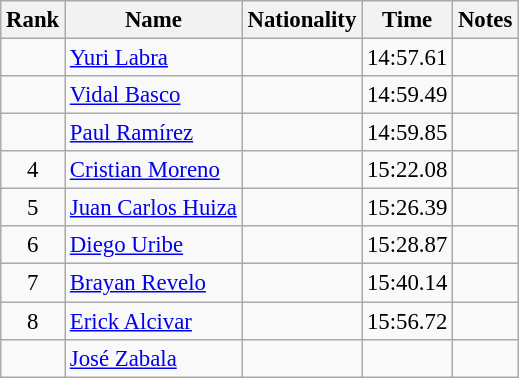<table class="wikitable sortable" style="text-align:center;font-size:95%">
<tr>
<th>Rank</th>
<th>Name</th>
<th>Nationality</th>
<th>Time</th>
<th>Notes</th>
</tr>
<tr>
<td></td>
<td align=left><a href='#'>Yuri Labra</a></td>
<td align=left></td>
<td>14:57.61</td>
<td></td>
</tr>
<tr>
<td></td>
<td align=left><a href='#'>Vidal Basco</a></td>
<td align=left></td>
<td>14:59.49</td>
<td></td>
</tr>
<tr>
<td></td>
<td align=left><a href='#'>Paul Ramírez</a></td>
<td align=left></td>
<td>14:59.85</td>
<td></td>
</tr>
<tr>
<td>4</td>
<td align=left><a href='#'>Cristian Moreno</a></td>
<td align=left></td>
<td>15:22.08</td>
<td></td>
</tr>
<tr>
<td>5</td>
<td align=left><a href='#'>Juan Carlos Huiza</a></td>
<td align=left></td>
<td>15:26.39</td>
<td></td>
</tr>
<tr>
<td>6</td>
<td align=left><a href='#'>Diego Uribe</a></td>
<td align=left></td>
<td>15:28.87</td>
<td></td>
</tr>
<tr>
<td>7</td>
<td align=left><a href='#'>Brayan Revelo</a></td>
<td align=left></td>
<td>15:40.14</td>
<td></td>
</tr>
<tr>
<td>8</td>
<td align=left><a href='#'>Erick Alcivar</a></td>
<td align=left></td>
<td>15:56.72</td>
<td></td>
</tr>
<tr>
<td></td>
<td align=left><a href='#'>José Zabala</a></td>
<td align=left></td>
<td></td>
<td></td>
</tr>
</table>
